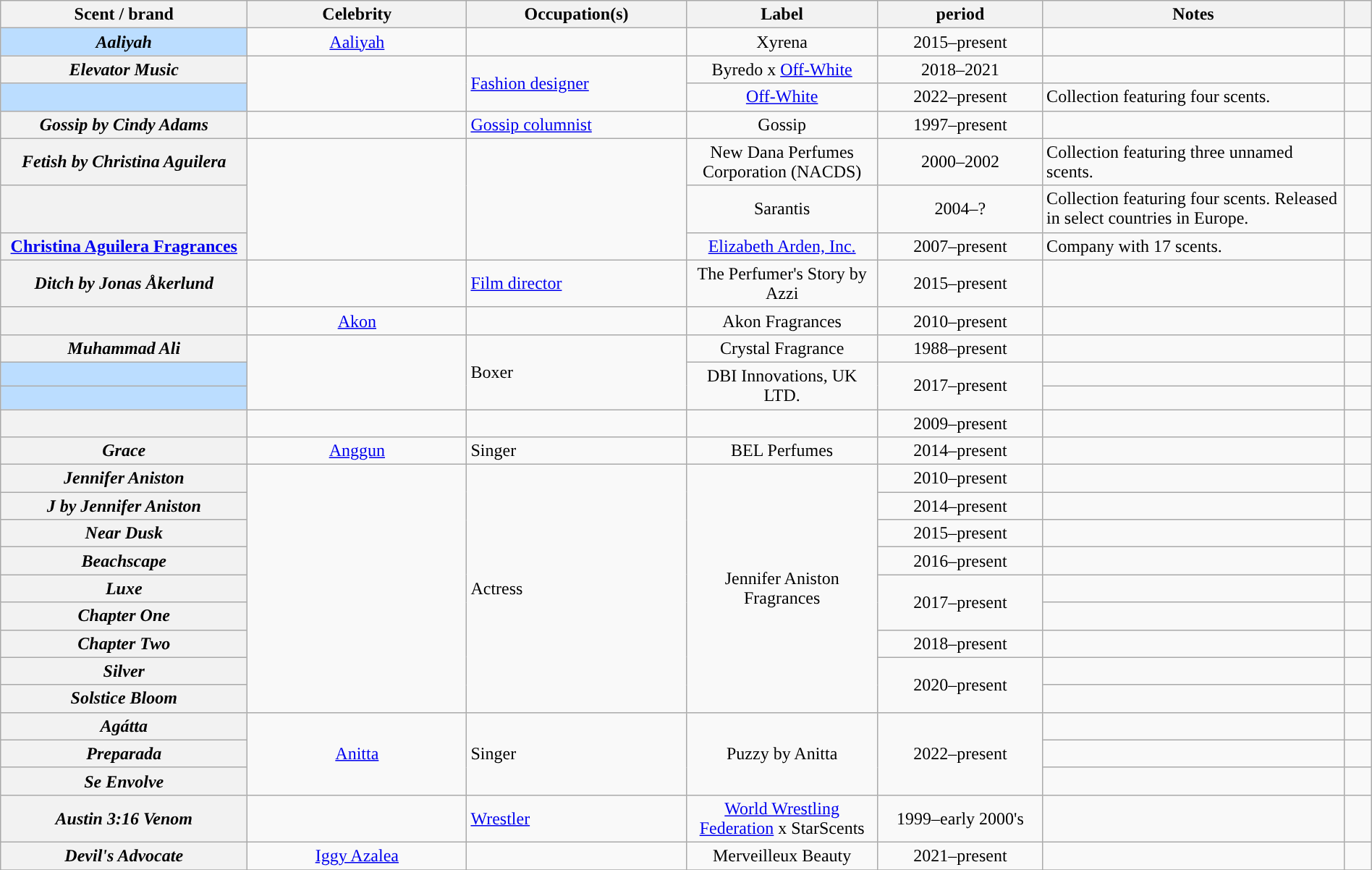<table class="wikitable sortable plainrowheaders" font-size:95%; style="text-align:center;" width="100%;">
<tr>
<th scope="col" width="18%">Scent / brand</th>
<th scope="col" width:"16%">Celebrity</th>
<th scope="col" width="16%">Occupation(s)</th>
<th scope="col" width="14%">Label</th>
<th scope="col" width="12%"> period</th>
<th scope="col" width="22%;" class="unsortable">Notes</th>
<th scope="col" width="2%;" class="unsortable"></th>
</tr>
<tr>
<th style="background:#bdf;" scope="row"><em>Aaliyah</em></th>
<td><a href='#'>Aaliyah</a></td>
<td style="text-align:left;"></td>
<td>Xyrena</td>
<td>2015–present</td>
<td style="text-align:left;"></td>
<td></td>
</tr>
<tr>
<th scope="row"><em>Elevator Music</em></th>
<td rowspan="2"></td>
<td rowspan="2" style="text-align:left;"><a href='#'>Fashion designer</a></td>
<td>Byredo x <a href='#'>Off-White</a></td>
<td>2018–2021</td>
<td style="text-align:left;"></td>
<td></td>
</tr>
<tr>
<th style="background:#bdf;"scope="row"></th>
<td><a href='#'>Off-White</a></td>
<td>2022–present</td>
<td style="text-align:left;">Collection featuring four scents.</td>
<td></td>
</tr>
<tr>
<th scope="row"><em>Gossip by Cindy Adams</em></th>
<td></td>
<td style="text-align:left;"><a href='#'>Gossip columnist</a></td>
<td>Gossip</td>
<td>1997–present</td>
<td style="text-align:left;"></td>
<td></td>
</tr>
<tr>
<th scope="row"><em>Fetish by Christina Aguilera</em></th>
<td rowspan="3"></td>
<td rowspan="3" style="text-align:left;"></td>
<td>New Dana Perfumes Corporation (NACDS)</td>
<td>2000–2002</td>
<td style="text-align:left;">Collection featuring three unnamed scents.</td>
<td></td>
</tr>
<tr>
<th scope="row"></th>
<td>Sarantis</td>
<td>2004–?</td>
<td style="text-align:left;">Collection featuring four scents. Released in select countries in Europe.</td>
<td></td>
</tr>
<tr>
<th scope="row"><a href='#'>Christina Aguilera Fragrances</a></th>
<td><a href='#'>Elizabeth Arden, Inc.</a></td>
<td>2007–present</td>
<td style="text-align:left;">Company with 17 scents.</td>
<td></td>
</tr>
<tr>
<th scope="row"><em>Ditch by Jonas Åkerlund</em></th>
<td></td>
<td style="text-align:left;"><a href='#'>Film director</a></td>
<td>The Perfumer's Story by Azzi</td>
<td>2015–present</td>
<td style="text-align:left;"></td>
<td></td>
</tr>
<tr>
<th scope="row"></th>
<td><a href='#'>Akon</a></td>
<td style="text-align:left;"></td>
<td>Akon Fragrances</td>
<td>2010–present</td>
<td style="text-align:left;"></td>
<td></td>
</tr>
<tr>
<th scope="row"><em>Muhammad Ali</em></th>
<td rowspan="3"></td>
<td rowspan="3" style="text-align:left;">Boxer</td>
<td>Crystal Fragrance</td>
<td>1988–present</td>
<td style="text-align:left;"></td>
<td></td>
</tr>
<tr>
<th style="background:#bdf;" scope="row"></th>
<td rowspan="2">DBI Innovations, UK LTD.</td>
<td rowspan="2">2017–present</td>
<td></td>
<td></td>
</tr>
<tr>
<th style="background:#bdf;" scope="row"></th>
<td></td>
<td></td>
</tr>
<tr>
<th scope="row"></th>
<td></td>
<td></td>
<td></td>
<td>2009–present</td>
<td style="text-align:left;"></td>
<td></td>
</tr>
<tr>
<th scope="row"><em>Grace</em></th>
<td><a href='#'>Anggun</a></td>
<td style="text-align:left;">Singer</td>
<td>BEL Perfumes</td>
<td>2014–present</td>
<td style="text-align:left;"></td>
<td></td>
</tr>
<tr>
<th scope="row"><em>Jennifer Aniston</em></th>
<td rowspan="9"></td>
<td style="text-align:left;" rowspan="9">Actress</td>
<td rowspan="9">Jennifer Aniston Fragrances</td>
<td>2010–present</td>
<td style="text-align:left;"></td>
<td></td>
</tr>
<tr>
<th scope="row"><em>J by Jennifer Aniston</em></th>
<td>2014–present</td>
<td style="text-align:left;"></td>
<td></td>
</tr>
<tr>
<th scope="row"><em>Near Dusk</em></th>
<td>2015–present</td>
<td style="text-align:left;"></td>
<td></td>
</tr>
<tr>
<th scope="row"><em>Beachscape</em></th>
<td>2016–present</td>
<td style="text-align:left;"></td>
<td></td>
</tr>
<tr>
<th scope="row"><em>Luxe</em></th>
<td rowspan="2">2017–present</td>
<td style="text-align:left;"></td>
<td></td>
</tr>
<tr>
<th scope="row"><em>Chapter One</em></th>
<td style="text-align:left;"></td>
<td></td>
</tr>
<tr>
<th scope="row"><em>Chapter Two</em></th>
<td>2018–present</td>
<td style="text-align:left;"></td>
<td></td>
</tr>
<tr>
<th scope="row"><em>Silver</em></th>
<td rowspan="2">2020–present</td>
<td style="text-align:left;"></td>
<td></td>
</tr>
<tr>
<th scope="row"><em>Solstice Bloom</em></th>
<td style="text-align:left;"></td>
<td></td>
</tr>
<tr>
<th scope="row"><em>Agátta</em></th>
<td rowspan="3"><a href='#'>Anitta</a></td>
<td rowspan="3" style="text-align:left;">Singer</td>
<td rowspan="3">Puzzy by Anitta</td>
<td rowspan="3">2022–present</td>
<td style="text-align:left;"></td>
<td></td>
</tr>
<tr>
<th scope="row"><em>Preparada</em></th>
<td style="text-align:left;"></td>
<td></td>
</tr>
<tr>
<th scope="row"><em>Se Envolve</em></th>
<td style="text-align:left;"></td>
<td></td>
</tr>
<tr>
<th scope="row"><em>Austin 3:16 Venom</em></th>
<td></td>
<td style="text-align:left;"><a href='#'>Wrestler</a></td>
<td><a href='#'>World Wrestling Federation</a> x StarScents</td>
<td>1999–early 2000's</td>
<td style="text-align:left;"></td>
<td></td>
</tr>
<tr>
<th scope="row"><em>Devil's Advocate</em></th>
<td><a href='#'>Iggy Azalea</a></td>
<td style="text-align:left;"></td>
<td>Merveilleux Beauty</td>
<td>2021–present</td>
<td style="text-align:left;"></td>
<td></td>
</tr>
<tr>
</tr>
</table>
